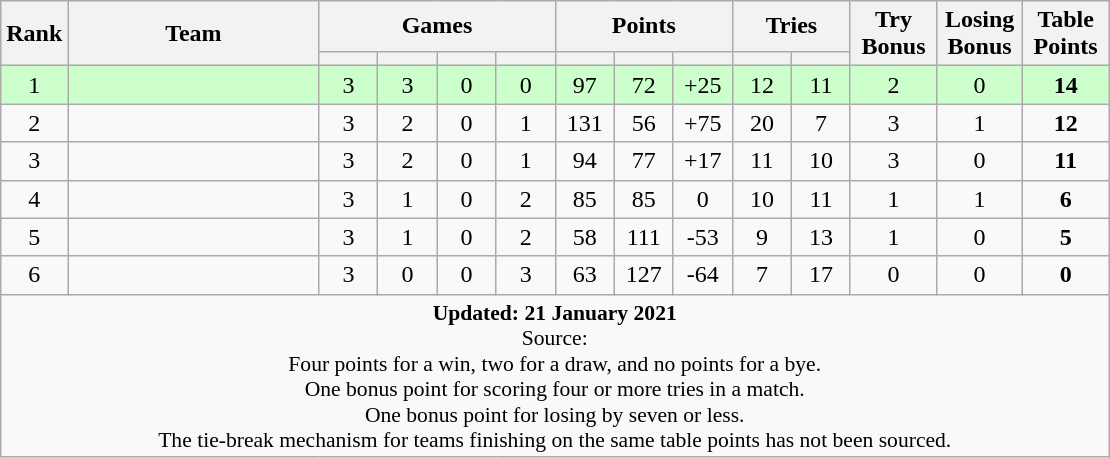<table class="wikitable"  style="text-align: center;">
<tr>
<th rowspan="2" width="20">Rank</th>
<th rowspan="2" width="160">Team</th>
<th colspan="4">Games</th>
<th colspan="3">Points</th>
<th colspan="2">Tries</th>
<th rowspan="2" width="50">Try Bonus</th>
<th rowspan="2" width="50">Losing Bonus</th>
<th rowspan="2" width="50">Table Points</th>
</tr>
<tr>
<th style="width:2em"></th>
<th style="width:2em"></th>
<th style="width:2em"></th>
<th style="width:2em"></th>
<th style="width:2em"></th>
<th style="width:2em"></th>
<th style="width:2em"></th>
<th style="width:2em"></th>
<th style="width:2em"></th>
</tr>
<tr bgcolor="#ccffcc">
<td>1</td>
<td align=left></td>
<td>3</td>
<td>3</td>
<td>0</td>
<td>0</td>
<td>97</td>
<td>72</td>
<td>+25</td>
<td>12</td>
<td>11</td>
<td>2</td>
<td>0</td>
<td><strong>14</strong></td>
</tr>
<tr>
<td>2</td>
<td align=left></td>
<td>3</td>
<td>2</td>
<td>0</td>
<td>1</td>
<td>131</td>
<td>56</td>
<td>+75</td>
<td>20</td>
<td>7</td>
<td>3</td>
<td>1</td>
<td><strong>12</strong></td>
</tr>
<tr>
<td>3</td>
<td align=left></td>
<td>3</td>
<td>2</td>
<td>0</td>
<td>1</td>
<td>94</td>
<td>77</td>
<td>+17</td>
<td>11</td>
<td>10</td>
<td>3</td>
<td>0</td>
<td><strong>11</strong></td>
</tr>
<tr>
<td>4</td>
<td align=left></td>
<td>3</td>
<td>1</td>
<td>0</td>
<td>2</td>
<td>85</td>
<td>85</td>
<td>0</td>
<td>10</td>
<td>11</td>
<td>1</td>
<td>1</td>
<td><strong>6</strong></td>
</tr>
<tr>
<td>5</td>
<td align=left></td>
<td>3</td>
<td>1</td>
<td>0</td>
<td>2</td>
<td>58</td>
<td>111</td>
<td>-53</td>
<td>9</td>
<td>13</td>
<td>1</td>
<td>0</td>
<td><strong>5</strong></td>
</tr>
<tr>
<td>6</td>
<td align=left></td>
<td>3</td>
<td>0</td>
<td>0</td>
<td>3</td>
<td>63</td>
<td>127</td>
<td>-64</td>
<td>7</td>
<td>17</td>
<td>0</td>
<td>0</td>
<td><strong>0</strong></td>
</tr>
<tr>
<td colspan="100%" style="border:0; row-height:108%; font-size:90%"><strong>Updated: 21 January 2021</strong><br>Source: <br>Four points for a win, two for a draw, and no points for a bye.<br>One bonus point for scoring four or more tries in a match.<br> One bonus point for losing by seven or less.<br>The tie-break mechanism for teams finishing on the same table points has not been sourced.</td>
</tr>
</table>
